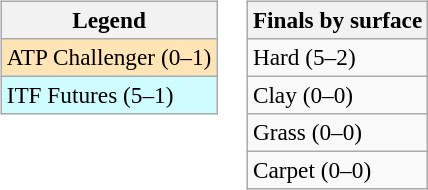<table>
<tr valign=top>
<td><br><table class=wikitable style="font-size:97%">
<tr>
<th>Legend</th>
</tr>
<tr bgcolor=moccasin>
<td>ATP Challenger (0–1)</td>
</tr>
<tr bgcolor=cffcff>
<td>ITF Futures (5–1)</td>
</tr>
</table>
</td>
<td><br><table class=wikitable style=font-size:97%>
<tr>
<th>Finals by surface</th>
</tr>
<tr>
<td>Hard (5–2)</td>
</tr>
<tr>
<td>Clay (0–0)</td>
</tr>
<tr>
<td>Grass (0–0)</td>
</tr>
<tr>
<td>Carpet (0–0)</td>
</tr>
</table>
</td>
</tr>
</table>
